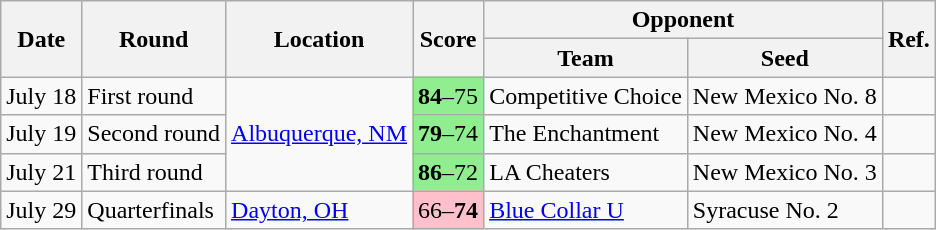<table class="wikitable">
<tr>
<th rowspan=2>Date</th>
<th rowspan=2>Round</th>
<th rowspan=2>Location</th>
<th rowspan=2>Score</th>
<th colspan=2>Opponent</th>
<th rowspan=2>Ref.</th>
</tr>
<tr>
<th>Team</th>
<th>Seed</th>
</tr>
<tr>
<td>July 18</td>
<td>First round</td>
<td rowspan=3><a href='#'>Albuquerque, NM</a></td>
<td bgcolor=lightgreen><strong>84</strong>–75</td>
<td>Competitive Choice</td>
<td>New Mexico No. 8</td>
<td></td>
</tr>
<tr>
<td>July 19</td>
<td>Second round</td>
<td bgcolor=lightgreen><strong>79</strong>–74</td>
<td>The Enchantment</td>
<td>New Mexico No. 4</td>
<td></td>
</tr>
<tr>
<td>July 21</td>
<td>Third round</td>
<td bgcolor=lightgreen><strong>86</strong>–72</td>
<td>LA Cheaters</td>
<td>New Mexico No. 3</td>
<td></td>
</tr>
<tr>
<td>July 29</td>
<td>Quarterfinals</td>
<td><a href='#'>Dayton, OH</a></td>
<td bgcolor=pink>66–<strong>74</strong></td>
<td><a href='#'>Blue Collar U</a></td>
<td>Syracuse No. 2</td>
<td></td>
</tr>
</table>
